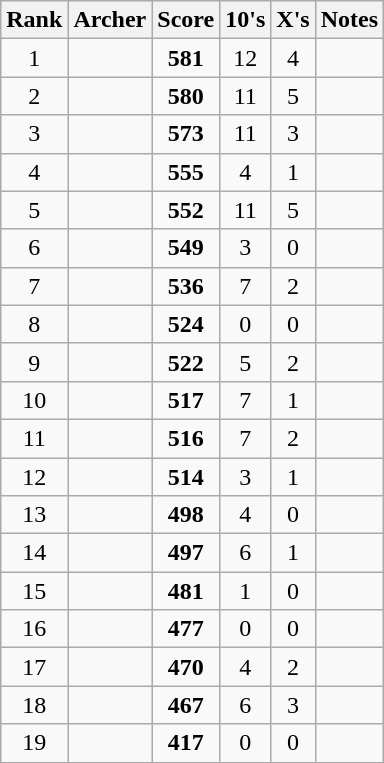<table class="wikitable sortable" style="text-align:center">
<tr>
<th>Rank</th>
<th>Archer</th>
<th>Score</th>
<th>10's</th>
<th>X's</th>
<th class="unsortable">Notes</th>
</tr>
<tr>
<td>1</td>
<td align=left></td>
<td><strong>581</strong></td>
<td>12</td>
<td>4</td>
<td></td>
</tr>
<tr>
<td>2</td>
<td align=left></td>
<td><strong>580</strong></td>
<td>11</td>
<td>5</td>
<td></td>
</tr>
<tr>
<td>3</td>
<td align=left></td>
<td><strong>573</strong></td>
<td>11</td>
<td>3</td>
<td></td>
</tr>
<tr>
<td>4</td>
<td align=left></td>
<td><strong>555</strong></td>
<td>4</td>
<td>1</td>
<td></td>
</tr>
<tr>
<td>5</td>
<td align=left></td>
<td><strong>552</strong></td>
<td>11</td>
<td>5</td>
<td></td>
</tr>
<tr>
<td>6</td>
<td align=left></td>
<td><strong>549</strong></td>
<td>3</td>
<td>0</td>
<td></td>
</tr>
<tr>
<td>7</td>
<td align=left></td>
<td><strong>536</strong></td>
<td>7</td>
<td>2</td>
<td></td>
</tr>
<tr>
<td>8</td>
<td align=left></td>
<td><strong>524</strong></td>
<td>0</td>
<td>0</td>
<td></td>
</tr>
<tr>
<td>9</td>
<td align=left></td>
<td><strong>522</strong></td>
<td>5</td>
<td>2</td>
<td></td>
</tr>
<tr>
<td>10</td>
<td align=left></td>
<td><strong>517</strong></td>
<td>7</td>
<td>1</td>
<td></td>
</tr>
<tr>
<td>11</td>
<td align=left></td>
<td><strong>516</strong></td>
<td>7</td>
<td>2</td>
<td></td>
</tr>
<tr>
<td>12</td>
<td align=left></td>
<td><strong>514</strong></td>
<td>3</td>
<td>1</td>
<td></td>
</tr>
<tr>
<td>13</td>
<td align=left></td>
<td><strong>498</strong></td>
<td>4</td>
<td>0</td>
<td></td>
</tr>
<tr>
<td>14</td>
<td align=left></td>
<td><strong>497</strong></td>
<td>6</td>
<td>1</td>
<td></td>
</tr>
<tr>
<td>15</td>
<td align=left></td>
<td><strong>481</strong></td>
<td>1</td>
<td>0</td>
<td></td>
</tr>
<tr>
<td>16</td>
<td align=left></td>
<td><strong>477</strong></td>
<td>0</td>
<td>0</td>
<td></td>
</tr>
<tr>
<td>17</td>
<td align=left></td>
<td><strong>470</strong></td>
<td>4</td>
<td>2</td>
<td></td>
</tr>
<tr>
<td>18</td>
<td align=left></td>
<td><strong>467</strong></td>
<td>6</td>
<td>3</td>
<td></td>
</tr>
<tr>
<td>19</td>
<td align=left></td>
<td><strong>417</strong></td>
<td>0</td>
<td>0</td>
<td></td>
</tr>
</table>
